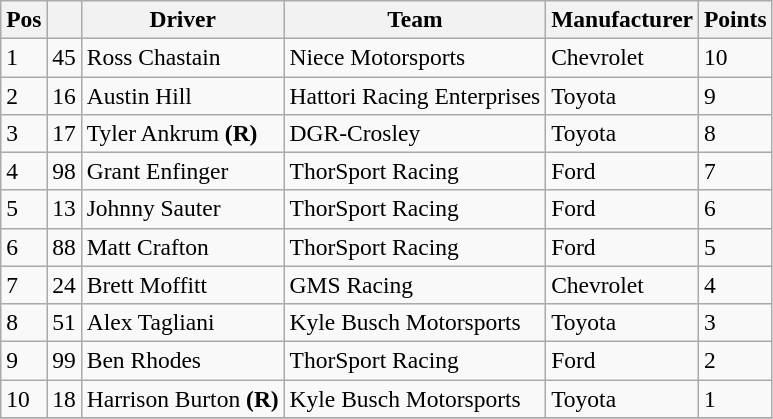<table class="wikitable" style="font-size:98%">
<tr>
<th>Pos</th>
<th></th>
<th>Driver</th>
<th>Team</th>
<th>Manufacturer</th>
<th>Points</th>
</tr>
<tr>
<td>1</td>
<td>45</td>
<td>Ross Chastain</td>
<td>Niece Motorsports</td>
<td>Chevrolet</td>
<td>10</td>
</tr>
<tr>
<td>2</td>
<td>16</td>
<td>Austin Hill</td>
<td>Hattori Racing Enterprises</td>
<td>Toyota</td>
<td>9</td>
</tr>
<tr>
<td>3</td>
<td>17</td>
<td>Tyler Ankrum <strong>(R)</strong></td>
<td>DGR-Crosley</td>
<td>Toyota</td>
<td>8</td>
</tr>
<tr>
<td>4</td>
<td>98</td>
<td>Grant Enfinger</td>
<td>ThorSport Racing</td>
<td>Ford</td>
<td>7</td>
</tr>
<tr>
<td>5</td>
<td>13</td>
<td>Johnny Sauter</td>
<td>ThorSport Racing</td>
<td>Ford</td>
<td>6</td>
</tr>
<tr>
<td>6</td>
<td>88</td>
<td>Matt Crafton</td>
<td>ThorSport Racing</td>
<td>Ford</td>
<td>5</td>
</tr>
<tr>
<td>7</td>
<td>24</td>
<td>Brett Moffitt</td>
<td>GMS Racing</td>
<td>Chevrolet</td>
<td>4</td>
</tr>
<tr>
<td>8</td>
<td>51</td>
<td>Alex Tagliani</td>
<td>Kyle Busch Motorsports</td>
<td>Toyota</td>
<td>3</td>
</tr>
<tr>
<td>9</td>
<td>99</td>
<td>Ben Rhodes</td>
<td>ThorSport Racing</td>
<td>Ford</td>
<td>2</td>
</tr>
<tr>
<td>10</td>
<td>18</td>
<td>Harrison Burton <strong>(R)</strong></td>
<td>Kyle Busch Motorsports</td>
<td>Toyota</td>
<td>1</td>
</tr>
<tr>
</tr>
</table>
